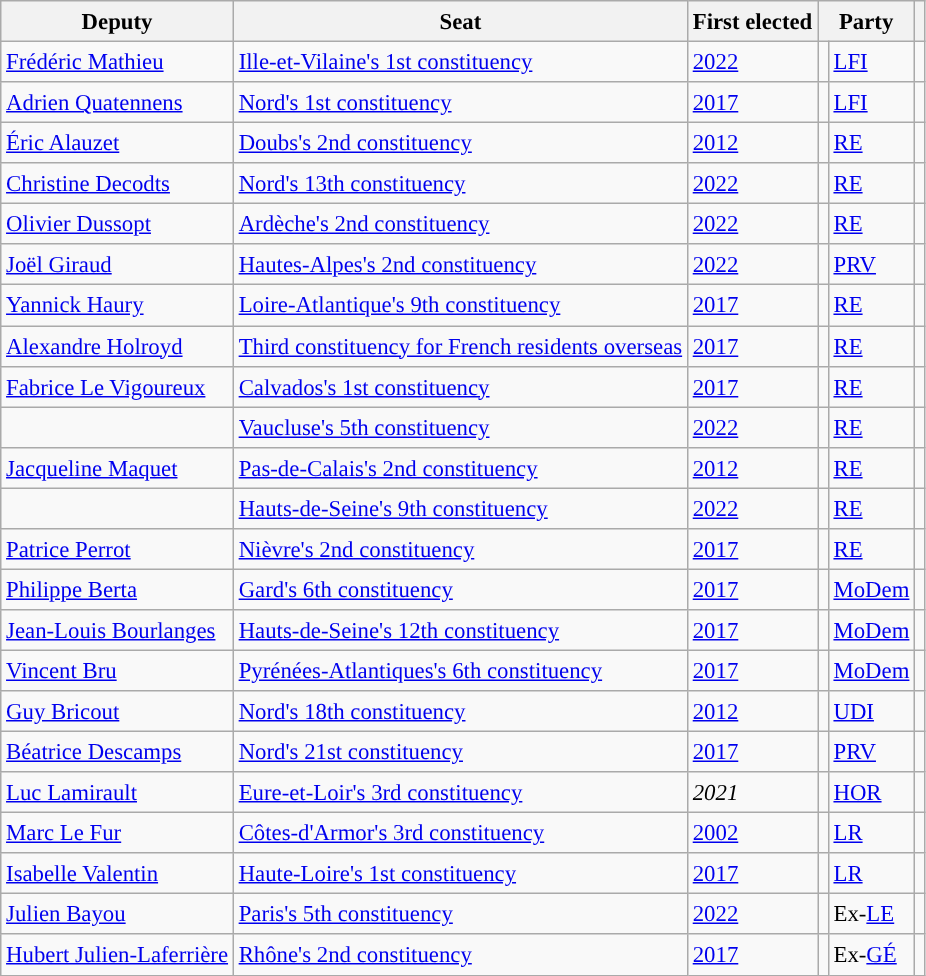<table class="wikitable mw-collapsible autocollapse" style="text-align:left; font-size:95%; line-height:20px;">
<tr>
<th scope="col">Deputy</th>
<th scope="col">Seat</th>
<th scope="col">First elected</th>
<th colspan=2 scope="col">Party</th>
<th scope="col"></th>
</tr>
<tr>
<td><a href='#'>Frédéric Mathieu</a></td>
<td><a href='#'>Ille-et-Vilaine's 1st constituency</a></td>
<td><a href='#'>2022</a></td>
<td></td>
<td><a href='#'>LFI</a></td>
<td></td>
</tr>
<tr>
<td><a href='#'>Adrien Quatennens</a></td>
<td><a href='#'>Nord's 1st constituency</a></td>
<td><a href='#'>2017</a></td>
<td></td>
<td><a href='#'>LFI</a></td>
<td></td>
</tr>
<tr>
<td><a href='#'>Éric Alauzet</a></td>
<td><a href='#'>Doubs's 2nd constituency</a></td>
<td><a href='#'>2012</a></td>
<td></td>
<td><a href='#'>RE</a></td>
<td></td>
</tr>
<tr>
<td><a href='#'>Christine Decodts</a></td>
<td><a href='#'>Nord's 13th constituency</a></td>
<td><a href='#'>2022</a></td>
<td></td>
<td><a href='#'>RE</a></td>
<td></td>
</tr>
<tr>
<td><a href='#'>Olivier Dussopt</a></td>
<td><a href='#'>Ardèche's 2nd constituency</a></td>
<td><a href='#'>2022</a></td>
<td></td>
<td><a href='#'>RE</a></td>
<td></td>
</tr>
<tr>
<td><a href='#'>Joël Giraud</a></td>
<td><a href='#'>Hautes-Alpes's 2nd constituency</a></td>
<td><a href='#'>2022</a></td>
<td style="background-color: "></td>
<td><a href='#'>PRV</a></td>
<td></td>
</tr>
<tr>
<td><a href='#'>Yannick Haury</a></td>
<td><a href='#'>Loire-Atlantique's 9th constituency</a></td>
<td><a href='#'>2017</a></td>
<td></td>
<td><a href='#'>RE</a></td>
<td></td>
</tr>
<tr>
<td><a href='#'>Alexandre Holroyd</a></td>
<td><a href='#'>Third constituency for French residents overseas</a></td>
<td><a href='#'>2017</a></td>
<td></td>
<td><a href='#'>RE</a></td>
<td></td>
</tr>
<tr>
<td><a href='#'>Fabrice Le Vigoureux</a></td>
<td><a href='#'>Calvados's 1st constituency</a></td>
<td><a href='#'>2017</a></td>
<td></td>
<td><a href='#'>RE</a></td>
<td></td>
</tr>
<tr>
<td></td>
<td><a href='#'>Vaucluse's 5th constituency</a></td>
<td><a href='#'>2022</a></td>
<td></td>
<td><a href='#'>RE</a></td>
<td></td>
</tr>
<tr>
<td><a href='#'>Jacqueline Maquet</a></td>
<td><a href='#'>Pas-de-Calais's 2nd constituency</a></td>
<td><a href='#'>2012</a></td>
<td></td>
<td><a href='#'>RE</a></td>
<td></td>
</tr>
<tr>
<td></td>
<td><a href='#'>Hauts-de-Seine's 9th constituency</a></td>
<td><a href='#'>2022</a></td>
<td></td>
<td><a href='#'>RE</a></td>
<td></td>
</tr>
<tr>
<td><a href='#'>Patrice Perrot</a></td>
<td><a href='#'>Nièvre's 2nd constituency</a></td>
<td><a href='#'>2017</a></td>
<td></td>
<td><a href='#'>RE</a></td>
<td></td>
</tr>
<tr>
<td><a href='#'>Philippe Berta</a></td>
<td><a href='#'>Gard's 6th constituency</a></td>
<td><a href='#'>2017</a></td>
<td style="background-color: "></td>
<td><a href='#'>MoDem</a></td>
<td></td>
</tr>
<tr>
<td><a href='#'>Jean-Louis Bourlanges</a></td>
<td><a href='#'>Hauts-de-Seine's 12th constituency</a></td>
<td><a href='#'>2017</a></td>
<td style="background-color: "></td>
<td><a href='#'>MoDem</a></td>
<td></td>
</tr>
<tr>
<td><a href='#'>Vincent Bru</a></td>
<td><a href='#'>Pyrénées-Atlantiques's 6th constituency</a></td>
<td><a href='#'>2017</a></td>
<td style="background-color: "></td>
<td><a href='#'>MoDem</a></td>
<td></td>
</tr>
<tr>
<td><a href='#'>Guy Bricout</a></td>
<td><a href='#'>Nord's 18th constituency</a></td>
<td><a href='#'>2012</a></td>
<td style="background-color: "></td>
<td><a href='#'>UDI</a></td>
<td></td>
</tr>
<tr>
<td><a href='#'>Béatrice Descamps</a></td>
<td><a href='#'>Nord's 21st constituency</a></td>
<td><a href='#'>2017</a></td>
<td style="background-color: "></td>
<td><a href='#'>PRV</a></td>
<td></td>
</tr>
<tr>
<td><a href='#'>Luc Lamirault</a></td>
<td><a href='#'>Eure-et-Loir's 3rd constituency</a></td>
<td><em>2021</em></td>
<td style="background-color: "></td>
<td><a href='#'>HOR</a></td>
<td></td>
</tr>
<tr>
<td><a href='#'>Marc Le Fur</a></td>
<td><a href='#'>Côtes-d'Armor's 3rd constituency</a></td>
<td><a href='#'>2002</a></td>
<td style="background-color: "></td>
<td><a href='#'>LR</a></td>
<td></td>
</tr>
<tr>
<td><a href='#'>Isabelle Valentin</a></td>
<td><a href='#'>Haute-Loire's 1st constituency</a></td>
<td><a href='#'>2017</a></td>
<td style="background-color: "></td>
<td><a href='#'>LR</a></td>
<td></td>
</tr>
<tr>
<td><a href='#'>Julien Bayou</a></td>
<td><a href='#'>Paris's 5th constituency</a></td>
<td><a href='#'>2022</a></td>
<td style="background-color: "></td>
<td>Ex-<a href='#'>LE</a></td>
<td></td>
</tr>
<tr>
<td><a href='#'>Hubert Julien-Laferrière</a></td>
<td><a href='#'>Rhône's 2nd constituency</a></td>
<td><a href='#'>2017</a></td>
<td style="background-color: "></td>
<td>Ex-<a href='#'>GÉ</a></td>
<td></td>
</tr>
</table>
